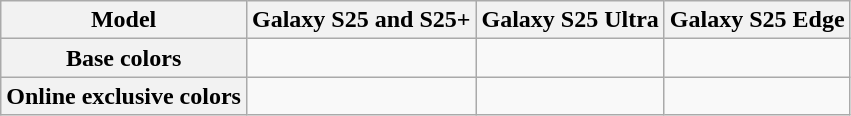<table class="wikitable">
<tr>
<th>Model</th>
<th>Galaxy S25 and S25+</th>
<th>Galaxy S25 Ultra</th>
<th>Galaxy S25 Edge</th>
</tr>
<tr>
<th>Base colors</th>
<td></td>
<td></td>
<td></td>
</tr>
<tr>
<th>Online exclusive colors</th>
<td></td>
<td></td>
<td></td>
</tr>
</table>
